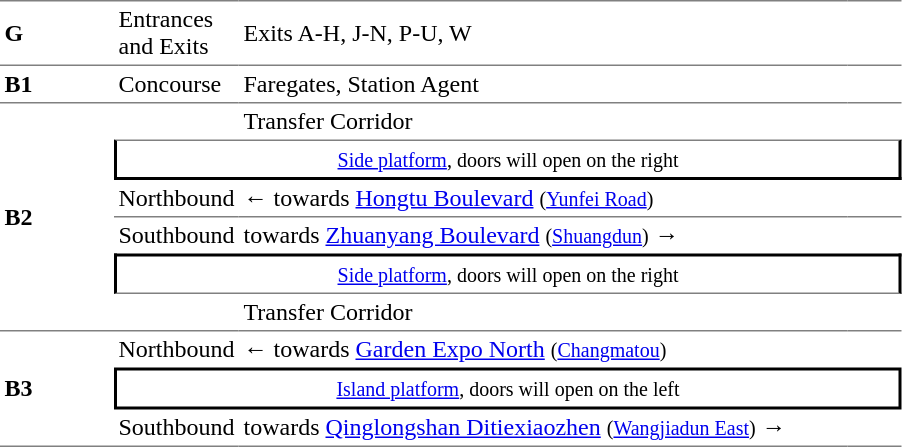<table table border=0 cellspacing=0 cellpadding=3>
<tr>
<td style="border-bottom:solid 1px gray; border-top:solid 1px gray;"><strong>G</strong></td>
<td style="border-bottom:solid 1px gray; border-top:solid 1px gray;">Entrances and Exits</td>
<td style="border-bottom:solid 1px gray; border-top:solid 1px gray;">Exits A-H, J-N, P-U, W</td>
<td style="border-bottom:solid 1px gray; border-top:solid 1px gray;"></td>
</tr>
<tr>
<td width=70><strong>B1</strong></td>
<td width=70>Concourse</td>
<td width=400>Faregates, Station Agent</td>
<td width=30></td>
</tr>
<tr>
<td style="border-top:solid 1px gray;border-bottom:solid 1px gray;" rowspan=6><strong>B2</strong></td>
<td style="border-top:solid 1px gray;"></td>
<td style="border-top:solid 1px gray;">Transfer Corridor</td>
<td style="border-top:solid 1px gray;"></td>
</tr>
<tr>
<td style="border-right:solid 2px black;border-left:solid 2px black;border-top:solid 1px gray;border-bottom:solid 2px black;text-align:center;" colspan=3><small><a href='#'>Side platform</a>, doors will open on the right</small></td>
</tr>
<tr>
<td>Northbound</td>
<td>←  towards <a href='#'>Hongtu Boulevard</a> <small>(<a href='#'>Yunfei Road</a>)</small></td>
<td></td>
</tr>
<tr>
<td style="border-top:solid 1px gray;">Southbound</td>
<td style="border-top:solid 1px gray;"> towards <a href='#'>Zhuanyang Boulevard</a> <small>(<a href='#'>Shuangdun</a>)</small> →</td>
<td style="border-top:solid 1px gray;"></td>
</tr>
<tr>
<td style="border-right:solid 2px black;border-left:solid 2px black;border-top:solid 2px black;border-bottom:solid 1px gray;text-align:center;" colspan=3><small><a href='#'>Side platform</a>, doors will open on the right</small></td>
</tr>
<tr>
<td style="border-bottom:solid 1px gray;"></td>
<td style="border-bottom:solid 1px gray;">Transfer Corridor</td>
<td style="border-bottom:solid 1px gray;"></td>
</tr>
<tr>
<td style="border-bottom:solid 1px gray;" rowspan=3><strong>B3</strong></td>
<td>Northbound</td>
<td>←  towards <a href='#'>Garden Expo North</a> <small>(<a href='#'>Changmatou</a>)</small></td>
<td></td>
</tr>
<tr>
<td style="border-right:solid 2px black;border-left:solid 2px black;border-top:solid 2px black;border-bottom:solid 2px black;text-align:center;" colspan=3><small><a href='#'>Island platform</a>, doors will open on the left</small></td>
</tr>
<tr>
<td style="border-bottom:solid 1px gray;">Southbound</td>
<td style="border-bottom:solid 1px gray;"> towards <a href='#'>Qinglongshan Ditiexiaozhen</a> <small>(<a href='#'>Wangjiadun East</a>)</small> →</td>
<td style="border-bottom:solid 1px gray;"></td>
</tr>
<tr>
</tr>
</table>
